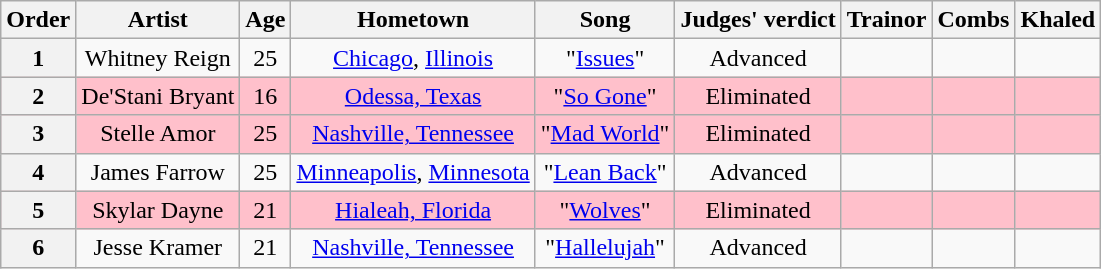<table class="wikitable plainrowheaders" style="text-align: center;">
<tr>
<th>Order</th>
<th>Artist</th>
<th>Age</th>
<th>Hometown</th>
<th>Song</th>
<th>Judges' verdict</th>
<th>Trainor</th>
<th>Combs</th>
<th>Khaled</th>
</tr>
<tr>
<th>1</th>
<td>Whitney Reign</td>
<td>25</td>
<td><a href='#'>Chicago</a>, <a href='#'>Illinois</a></td>
<td>"<a href='#'>Issues</a>"</td>
<td>Advanced</td>
<td style="text-align:center;"></td>
<td style="text-align:center;"></td>
<td style="text-align:center;"></td>
</tr>
<tr bgcolor=pink>
<th>2</th>
<td>De'Stani Bryant</td>
<td>16</td>
<td><a href='#'>Odessa, Texas</a></td>
<td>"<a href='#'>So Gone</a>"</td>
<td>Eliminated</td>
<td style="text-align:center;"></td>
<td style="text-align:center;"></td>
<td style="text-align:center;"></td>
</tr>
<tr bgcolor=pink>
<th>3</th>
<td>Stelle Amor</td>
<td>25</td>
<td><a href='#'>Nashville, Tennessee</a></td>
<td>"<a href='#'>Mad World</a>"</td>
<td>Eliminated</td>
<td style="text-align:center;"></td>
<td style="text-align:center;"></td>
<td style="text-align:center;"></td>
</tr>
<tr>
<th>4</th>
<td>James Farrow</td>
<td>25</td>
<td><a href='#'>Minneapolis</a>, <a href='#'>Minnesota</a></td>
<td>"<a href='#'>Lean Back</a>"</td>
<td>Advanced</td>
<td style="text-align:center;"></td>
<td style="text-align:center;"></td>
<td style="text-align:center;"></td>
</tr>
<tr bgcolor=pink>
<th>5</th>
<td>Skylar Dayne</td>
<td>21</td>
<td><a href='#'>Hialeah, Florida</a></td>
<td>"<a href='#'>Wolves</a>"</td>
<td>Eliminated</td>
<td style="text-align:center;"></td>
<td style="text-align:center;"></td>
<td style="text-align:center;"></td>
</tr>
<tr>
<th>6</th>
<td>Jesse Kramer</td>
<td>21</td>
<td><a href='#'>Nashville, Tennessee</a></td>
<td>"<a href='#'>Hallelujah</a>"</td>
<td>Advanced</td>
<td style="text-align:center;"></td>
<td style="text-align:center;"></td>
<td style="text-align:center;"></td>
</tr>
</table>
